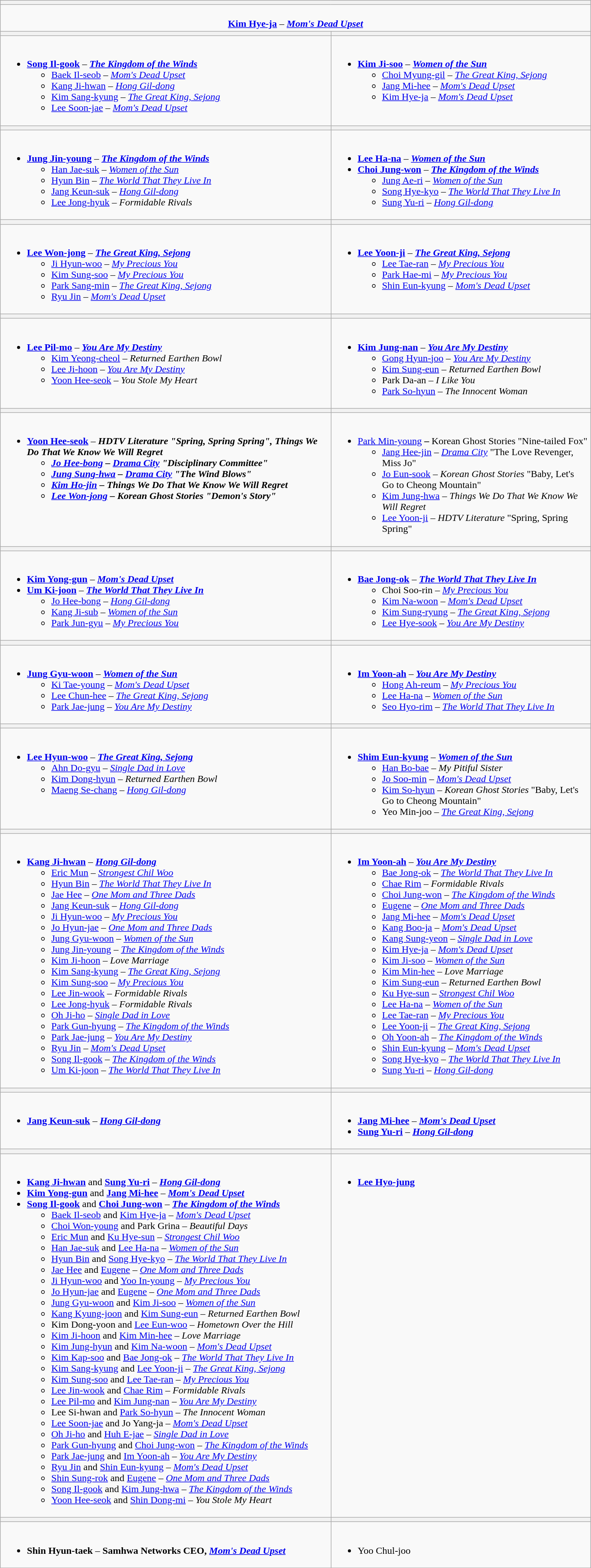<table class="wikitable" style="width:970px">
<tr>
<th colspan=2 style="width="100%"></th>
</tr>
<tr>
<td colspan=2 align="center"><br><strong><a href='#'>Kim Hye-ja</a></strong> – <strong><em><a href='#'>Mom's Dead Upset</a></em></strong></td>
</tr>
<tr>
<th style="width="50%"></th>
<th style="width="50%"></th>
</tr>
<tr>
<td valign="top"><br><ul><li><strong><a href='#'>Song Il-gook</a></strong> – <strong><em><a href='#'>The Kingdom of the Winds</a></em></strong><ul><li><a href='#'>Baek Il-seob</a> – <em><a href='#'>Mom's Dead Upset</a></em></li><li><a href='#'>Kang Ji-hwan</a> – <em><a href='#'>Hong Gil-dong</a></em></li><li><a href='#'>Kim Sang-kyung</a> – <em><a href='#'>The Great King, Sejong</a></em></li><li><a href='#'>Lee Soon-jae</a> – <em><a href='#'>Mom's Dead Upset</a></em></li></ul></li></ul></td>
<td valign="top"><br><ul><li><strong><a href='#'>Kim Ji-soo</a></strong> – <strong><em><a href='#'>Women of the Sun</a></em></strong><ul><li><a href='#'>Choi Myung-gil</a> – <em><a href='#'>The Great King, Sejong</a></em></li><li><a href='#'>Jang Mi-hee</a> – <em><a href='#'>Mom's Dead Upset</a></em></li><li><a href='#'>Kim Hye-ja</a> – <em><a href='#'>Mom's Dead Upset</a></em></li></ul></li></ul></td>
</tr>
<tr>
<th style="width="50%"></th>
<th style="width="50%"></th>
</tr>
<tr>
<td valign="top"><br><ul><li><strong><a href='#'>Jung Jin-young</a></strong> – <strong><em><a href='#'>The Kingdom of the Winds</a></em></strong><ul><li><a href='#'>Han Jae-suk</a> – <em><a href='#'>Women of the Sun</a></em></li><li><a href='#'>Hyun Bin</a> – <em><a href='#'>The World That They Live In</a></em></li><li><a href='#'>Jang Keun-suk</a> – <em><a href='#'>Hong Gil-dong</a></em></li><li><a href='#'>Lee Jong-hyuk</a> – <em>Formidable Rivals</em></li></ul></li></ul></td>
<td valign="top"><br><ul><li><strong><a href='#'>Lee Ha-na</a></strong> – <strong><em><a href='#'>Women of the Sun</a></em></strong></li><li><strong><a href='#'>Choi Jung-won</a></strong> – <strong><em><a href='#'>The Kingdom of the Winds</a></em></strong><ul><li><a href='#'>Jung Ae-ri</a> – <em><a href='#'>Women of the Sun</a></em></li><li><a href='#'>Song Hye-kyo</a> – <em><a href='#'>The World That They Live In</a></em></li><li><a href='#'>Sung Yu-ri</a> – <em><a href='#'>Hong Gil-dong</a></em></li></ul></li></ul></td>
</tr>
<tr>
<th style="width="50%"></th>
<th style="width="50%"></th>
</tr>
<tr>
<td valign="top"><br><ul><li><strong><a href='#'>Lee Won-jong</a></strong> – <strong><em><a href='#'>The Great King, Sejong</a></em></strong><ul><li><a href='#'>Ji Hyun-woo</a> – <em><a href='#'>My Precious You</a></em></li><li><a href='#'>Kim Sung-soo</a> – <em><a href='#'>My Precious You</a></em></li><li><a href='#'>Park Sang-min</a> – <em><a href='#'>The Great King, Sejong</a></em></li><li><a href='#'>Ryu Jin</a> – <em><a href='#'>Mom's Dead Upset</a></em></li></ul></li></ul></td>
<td valign="top"><br><ul><li><strong><a href='#'>Lee Yoon-ji</a></strong> – <strong><em><a href='#'>The Great King, Sejong</a></em></strong><ul><li><a href='#'>Lee Tae-ran</a> – <em><a href='#'>My Precious You</a></em></li><li><a href='#'>Park Hae-mi</a> – <em><a href='#'>My Precious You</a></em></li><li><a href='#'>Shin Eun-kyung</a> – <em><a href='#'>Mom's Dead Upset</a></em></li></ul></li></ul></td>
</tr>
<tr>
<th style="width="50%"></th>
<th style="width="50%"></th>
</tr>
<tr>
<td valign="top"><br><ul><li><strong><a href='#'>Lee Pil-mo</a></strong> – <strong><em><a href='#'>You Are My Destiny</a></em></strong><ul><li><a href='#'>Kim Yeong-cheol</a> – <em>Returned Earthen Bowl</em></li><li><a href='#'>Lee Ji-hoon</a> – <em><a href='#'>You Are My Destiny</a></em></li><li><a href='#'>Yoon Hee-seok</a> – <em>You Stole My Heart</em></li></ul></li></ul></td>
<td valign="top"><br><ul><li><strong><a href='#'>Kim Jung-nan</a></strong> – <strong><em><a href='#'>You Are My Destiny</a></em></strong><ul><li><a href='#'>Gong Hyun-joo</a> – <em><a href='#'>You Are My Destiny</a></em></li><li><a href='#'>Kim Sung-eun</a> – <em>Returned Earthen Bowl</em></li><li>Park Da-an – <em>I Like You</em></li><li><a href='#'>Park So-hyun</a> – <em>The Innocent Woman</em></li></ul></li></ul></td>
</tr>
<tr>
<th style="width="50%"></th>
<th style="width="50%"></th>
</tr>
<tr>
<td valign="top"><br><ul><li><strong><a href='#'>Yoon Hee-seok</a></strong> – <strong><em>HDTV Literature<em> "Spring, Spring Spring"<strong>, </em></strong>Things We Do That We Know We Will Regret<strong><em><ul><li><a href='#'>Jo Hee-bong</a> – </em><a href='#'>Drama City</a><em> "Disciplinary Committee"</li><li><a href='#'>Jung Sung-hwa</a> – </em><a href='#'>Drama City</a><em> "The Wind Blows"</li><li><a href='#'>Kim Ho-jin</a> – </em>Things We Do That We Know We Will Regret<em></li><li><a href='#'>Lee Won-jong</a> – </em>Korean Ghost Stories<em> "Demon's Story"</li></ul></li></ul></td>
<td valign="top"><br><ul><li></strong><a href='#'>Park Min-young</a><strong> – </em></strong>Korean Ghost Stories</em> "Nine-tailed Fox"</strong><ul><li><a href='#'>Jang Hee-jin</a> – <em><a href='#'>Drama City</a></em> "The Love Revenger, Miss Jo"</li><li><a href='#'>Jo Eun-sook</a> – <em>Korean Ghost Stories</em> "Baby, Let's Go to Cheong Mountain"</li><li><a href='#'>Kim Jung-hwa</a> – <em>Things We Do That We Know We Will Regret</em></li><li><a href='#'>Lee Yoon-ji</a> – <em>HDTV Literature</em> "Spring, Spring Spring"</li></ul></li></ul></td>
</tr>
<tr>
<th style="width="50%"></th>
<th style="width="50%"></th>
</tr>
<tr>
<td valign="top"><br><ul><li><strong><a href='#'>Kim Yong-gun</a></strong> – <strong><em><a href='#'>Mom's Dead Upset</a></em></strong></li><li><strong><a href='#'>Um Ki-joon</a></strong> – <strong><em><a href='#'>The World That They Live In</a></em></strong><ul><li><a href='#'>Jo Hee-bong</a> – <em><a href='#'>Hong Gil-dong</a></em></li><li><a href='#'>Kang Ji-sub</a> – <em><a href='#'>Women of the Sun</a></em></li><li><a href='#'>Park Jun-gyu</a> – <em><a href='#'>My Precious You</a></em></li></ul></li></ul></td>
<td valign="top"><br><ul><li><strong><a href='#'>Bae Jong-ok</a></strong> – <strong><em><a href='#'>The World That They Live In</a></em></strong><ul><li>Choi Soo-rin – <em><a href='#'>My Precious You</a></em></li><li><a href='#'>Kim Na-woon</a> – <em><a href='#'>Mom's Dead Upset</a></em></li><li><a href='#'>Kim Sung-ryung</a> – <em><a href='#'>The Great King, Sejong</a></em></li><li><a href='#'>Lee Hye-sook</a> – <em><a href='#'>You Are My Destiny</a></em></li></ul></li></ul></td>
</tr>
<tr>
<th style="width="50%"></th>
<th style="width="50%"></th>
</tr>
<tr>
<td valign="top"><br><ul><li><strong><a href='#'>Jung Gyu-woon</a></strong> – <strong><em><a href='#'>Women of the Sun</a></em></strong><ul><li><a href='#'>Ki Tae-young</a> – <em><a href='#'>Mom's Dead Upset</a></em></li><li><a href='#'>Lee Chun-hee</a> – <em><a href='#'>The Great King, Sejong</a></em></li><li><a href='#'>Park Jae-jung</a> – <em><a href='#'>You Are My Destiny</a></em></li></ul></li></ul></td>
<td valign="top"><br><ul><li><strong><a href='#'>Im Yoon-ah</a></strong> – <strong><em><a href='#'>You Are My Destiny</a></em></strong><ul><li><a href='#'>Hong Ah-reum</a> – <em><a href='#'>My Precious You</a></em></li><li><a href='#'>Lee Ha-na</a> – <em><a href='#'>Women of the Sun</a></em></li><li><a href='#'>Seo Hyo-rim</a> – <em><a href='#'>The World That They Live In</a></em></li></ul></li></ul></td>
</tr>
<tr>
<th style="width="50%"></th>
<th style="width="50%"></th>
</tr>
<tr>
<td valign="top"><br><ul><li><strong><a href='#'>Lee Hyun-woo</a></strong> – <strong><em><a href='#'>The Great King, Sejong</a></em></strong><ul><li><a href='#'>Ahn Do-gyu</a> – <em><a href='#'>Single Dad in Love</a></em></li><li><a href='#'>Kim Dong-hyun</a>  – <em>Returned Earthen Bowl</em></li><li><a href='#'>Maeng Se-chang</a> – <em><a href='#'>Hong Gil-dong</a></em></li></ul></li></ul></td>
<td valign="top"><br><ul><li><strong><a href='#'>Shim Eun-kyung</a></strong> – <strong><em><a href='#'>Women of the Sun</a></em></strong><ul><li><a href='#'>Han Bo-bae</a> – <em>My Pitiful Sister</em></li><li><a href='#'>Jo Soo-min</a> – <em><a href='#'>Mom's Dead Upset</a></em></li><li><a href='#'>Kim So-hyun</a> – <em>Korean Ghost Stories</em> "Baby, Let's Go to Cheong Mountain"</li><li>Yeo Min-joo – <em><a href='#'>The Great King, Sejong</a></em></li></ul></li></ul></td>
</tr>
<tr>
<th style="width="50%"></th>
<th style="width="50%"></th>
</tr>
<tr>
<td valign="top"><br><ul><li><strong><a href='#'>Kang Ji-hwan</a></strong> – <strong><em><a href='#'>Hong Gil-dong</a></em></strong><ul><li><a href='#'>Eric Mun</a> – <em><a href='#'>Strongest Chil Woo</a></em></li><li><a href='#'>Hyun Bin</a> – <em><a href='#'>The World That They Live In</a></em></li><li><a href='#'>Jae Hee</a> – <em><a href='#'>One Mom and Three Dads</a></em></li><li><a href='#'>Jang Keun-suk</a> – <em><a href='#'>Hong Gil-dong</a></em></li><li><a href='#'>Ji Hyun-woo</a> – <em><a href='#'>My Precious You</a></em></li><li><a href='#'>Jo Hyun-jae</a> – <em><a href='#'>One Mom and Three Dads</a></em></li><li><a href='#'>Jung Gyu-woon</a> – <em><a href='#'>Women of the Sun</a></em></li><li><a href='#'>Jung Jin-young</a> – <em><a href='#'>The Kingdom of the Winds</a></em></li><li><a href='#'>Kim Ji-hoon</a> – <em>Love Marriage</em></li><li><a href='#'>Kim Sang-kyung</a> – <em><a href='#'>The Great King, Sejong</a></em></li><li><a href='#'>Kim Sung-soo</a> – <em><a href='#'>My Precious You</a></em></li><li><a href='#'>Lee Jin-wook</a> – <em>Formidable Rivals</em></li><li><a href='#'>Lee Jong-hyuk</a> – <em>Formidable Rivals</em></li><li><a href='#'>Oh Ji-ho</a> – <em><a href='#'>Single Dad in Love</a></em></li><li><a href='#'>Park Gun-hyung</a> – <em><a href='#'>The Kingdom of the Winds</a></em></li><li><a href='#'>Park Jae-jung</a> – <em><a href='#'>You Are My Destiny</a></em></li><li><a href='#'>Ryu Jin</a> – <em><a href='#'>Mom's Dead Upset</a></em></li><li><a href='#'>Song Il-gook</a> – <em><a href='#'>The Kingdom of the Winds</a></em></li><li><a href='#'>Um Ki-joon</a> – <em><a href='#'>The World That They Live In</a></em></li></ul></li></ul></td>
<td valign="top"><br><ul><li><strong><a href='#'>Im Yoon-ah</a></strong> – <strong><em><a href='#'>You Are My Destiny</a></em></strong><ul><li><a href='#'>Bae Jong-ok</a> – <em><a href='#'>The World That They Live In</a></em></li><li><a href='#'>Chae Rim</a> – <em>Formidable Rivals</em></li><li><a href='#'>Choi Jung-won</a> – <em><a href='#'>The Kingdom of the Winds</a></em></li><li><a href='#'>Eugene</a> – <em><a href='#'>One Mom and Three Dads</a></em></li><li><a href='#'>Jang Mi-hee</a> – <em><a href='#'>Mom's Dead Upset</a></em></li><li><a href='#'>Kang Boo-ja</a> – <em><a href='#'>Mom's Dead Upset</a></em></li><li><a href='#'>Kang Sung-yeon</a> – <em><a href='#'>Single Dad in Love</a></em></li><li><a href='#'>Kim Hye-ja</a> – <em><a href='#'>Mom's Dead Upset</a></em></li><li><a href='#'>Kim Ji-soo</a> – <em><a href='#'>Women of the Sun</a></em></li><li><a href='#'>Kim Min-hee</a> – <em>Love Marriage</em></li><li><a href='#'>Kim Sung-eun</a> – <em>Returned Earthen Bowl</em></li><li><a href='#'>Ku Hye-sun</a> – <em><a href='#'>Strongest Chil Woo</a></em></li><li><a href='#'>Lee Ha-na</a> – <em><a href='#'>Women of the Sun</a></em></li><li><a href='#'>Lee Tae-ran</a> – <em><a href='#'>My Precious You</a></em></li><li><a href='#'>Lee Yoon-ji</a> – <em><a href='#'>The Great King, Sejong</a></em></li><li><a href='#'>Oh Yoon-ah</a> – <em><a href='#'>The Kingdom of the Winds</a></em></li><li><a href='#'>Shin Eun-kyung</a> – <em><a href='#'>Mom's Dead Upset</a></em></li><li><a href='#'>Song Hye-kyo</a> – <em><a href='#'>The World That They Live In</a></em></li><li><a href='#'>Sung Yu-ri</a> – <em><a href='#'>Hong Gil-dong</a></em></li></ul></li></ul></td>
</tr>
<tr>
<th style="width="50%"></th>
<th style="width="50%"></th>
</tr>
<tr>
<td valign="top"><br><ul><li><strong><a href='#'>Jang Keun-suk</a></strong> – <strong><em><a href='#'>Hong Gil-dong</a></em></strong></li></ul></td>
<td valign="top"><br><ul><li><strong><a href='#'>Jang Mi-hee</a></strong> – <strong><em><a href='#'>Mom's Dead Upset</a></em></strong></li><li><strong><a href='#'>Sung Yu-ri</a></strong> – <strong><em><a href='#'>Hong Gil-dong</a></em></strong></li></ul></td>
</tr>
<tr>
<th style="width="50%"></th>
<th style="width="50%"></th>
</tr>
<tr>
<td valign="top"><br><ul><li><strong><a href='#'>Kang Ji-hwan</a></strong> and <strong><a href='#'>Sung Yu-ri</a></strong> – <strong><em><a href='#'>Hong Gil-dong</a></em></strong></li><li><strong><a href='#'>Kim Yong-gun</a></strong> and <strong><a href='#'>Jang Mi-hee</a></strong> – <strong><em><a href='#'>Mom's Dead Upset</a></em></strong></li><li><strong><a href='#'>Song Il-gook</a></strong> and <strong><a href='#'>Choi Jung-won</a></strong> – <strong><em><a href='#'>The Kingdom of the Winds</a></em></strong><ul><li><a href='#'>Baek Il-seob</a> and <a href='#'>Kim Hye-ja</a> – <em><a href='#'>Mom's Dead Upset</a></em></li><li><a href='#'>Choi Won-young</a> and Park Grina – <em>Beautiful Days</em></li><li><a href='#'>Eric Mun</a> and <a href='#'>Ku Hye-sun</a> – <em><a href='#'>Strongest Chil Woo</a></em></li><li><a href='#'>Han Jae-suk</a> and <a href='#'>Lee Ha-na</a> – <em><a href='#'>Women of the Sun</a></em></li><li><a href='#'>Hyun Bin</a> and <a href='#'>Song Hye-kyo</a> – <em><a href='#'>The World That They Live In</a></em></li><li><a href='#'>Jae Hee</a> and <a href='#'>Eugene</a> – <em><a href='#'>One Mom and Three Dads</a></em></li><li><a href='#'>Ji Hyun-woo</a> and <a href='#'>Yoo In-young</a> – <em><a href='#'>My Precious You</a></em></li><li><a href='#'>Jo Hyun-jae</a> and <a href='#'>Eugene</a> – <em><a href='#'>One Mom and Three Dads</a></em></li><li><a href='#'>Jung Gyu-woon</a> and <a href='#'>Kim Ji-soo</a> – <em><a href='#'>Women of the Sun</a></em></li><li><a href='#'>Kang Kyung-joon</a> and <a href='#'>Kim Sung-eun</a> – <em>Returned Earthen Bowl</em></li><li>Kim Dong-yoon and <a href='#'>Lee Eun-woo</a> – <em>Hometown Over the Hill</em></li><li><a href='#'>Kim Ji-hoon</a> and <a href='#'>Kim Min-hee</a> – <em>Love Marriage</em></li><li><a href='#'>Kim Jung-hyun</a> and <a href='#'>Kim Na-woon</a> – <em><a href='#'>Mom's Dead Upset</a></em></li><li><a href='#'>Kim Kap-soo</a> and <a href='#'>Bae Jong-ok</a> – <em><a href='#'>The World That They Live In</a></em></li><li><a href='#'>Kim Sang-kyung</a> and <a href='#'>Lee Yoon-ji</a> – <em><a href='#'>The Great King, Sejong</a></em></li><li><a href='#'>Kim Sung-soo</a> and <a href='#'>Lee Tae-ran</a> – <em><a href='#'>My Precious You</a></em></li><li><a href='#'>Lee Jin-wook</a> and <a href='#'>Chae Rim</a> – <em>Formidable Rivals</em></li><li><a href='#'>Lee Pil-mo</a> and <a href='#'>Kim Jung-nan</a> – <em><a href='#'>You Are My Destiny</a></em></li><li>Lee Si-hwan and <a href='#'>Park So-hyun</a> – <em>The Innocent Woman</em></li><li><a href='#'>Lee Soon-jae</a> and Jo Yang-ja – <em><a href='#'>Mom's Dead Upset</a></em></li><li><a href='#'>Oh Ji-ho</a> and <a href='#'>Huh E-jae</a> – <em><a href='#'>Single Dad in Love</a></em></li><li><a href='#'>Park Gun-hyung</a> and <a href='#'>Choi Jung-won</a> – <em><a href='#'>The Kingdom of the Winds</a></em></li><li><a href='#'>Park Jae-jung</a> and <a href='#'>Im Yoon-ah</a> – <em><a href='#'>You Are My Destiny</a></em></li><li><a href='#'>Ryu Jin</a> and <a href='#'>Shin Eun-kyung</a> – <em><a href='#'>Mom's Dead Upset</a></em></li><li><a href='#'>Shin Sung-rok</a> and <a href='#'>Eugene</a> – <em><a href='#'>One Mom and Three Dads</a></em></li><li><a href='#'>Song Il-gook</a> and <a href='#'>Kim Jung-hwa</a> – <em><a href='#'>The Kingdom of the Winds</a></em></li><li><a href='#'>Yoon Hee-seok</a> and <a href='#'>Shin Dong-mi</a> – <em>You Stole My Heart</em></li></ul></li></ul></td>
<td valign="top"><br><ul><li><strong><a href='#'>Lee Hyo-jung</a></strong></li></ul></td>
</tr>
<tr>
<th style="width="50%"></th>
<th style="width="50%"></th>
</tr>
<tr>
<td valign="top"><br><ul><li><strong>Shin Hyun-taek</strong> – <strong>Samhwa Networks CEO, <em><a href='#'>Mom's Dead Upset</a><strong><em></li></ul></td>
<td valign="top"><br><ul><li></strong>Yoo Chul-joo<strong></li></ul></td>
</tr>
</table>
